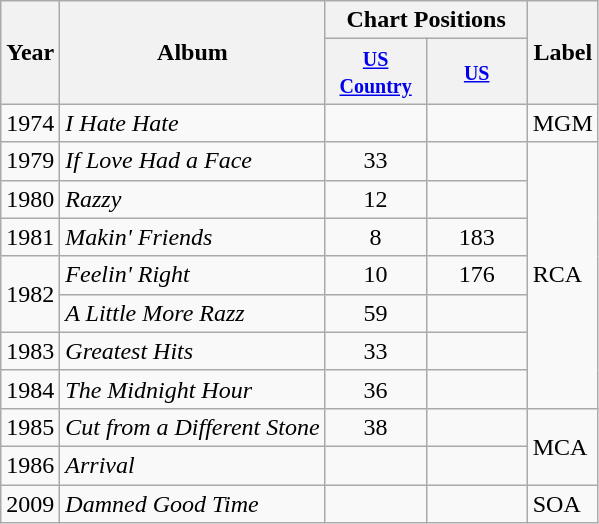<table class="wikitable">
<tr>
<th rowspan="2">Year</th>
<th rowspan="2">Album</th>
<th colspan="2">Chart Positions</th>
<th rowspan="2">Label</th>
</tr>
<tr>
<th style="width:60px;"><small><a href='#'>US Country</a></small></th>
<th style="width:60px;"><small><a href='#'>US</a></small></th>
</tr>
<tr>
<td>1974</td>
<td><em>I Hate Hate</em></td>
<td></td>
<td></td>
<td>MGM</td>
</tr>
<tr>
<td>1979</td>
<td><em>If Love Had a Face</em></td>
<td style="text-align:center;">33</td>
<td></td>
<td rowspan="7">RCA</td>
</tr>
<tr>
<td>1980</td>
<td><em>Razzy</em></td>
<td style="text-align:center;">12</td>
<td></td>
</tr>
<tr>
<td>1981</td>
<td><em>Makin' Friends</em></td>
<td style="text-align:center;">8</td>
<td style="text-align:center;">183</td>
</tr>
<tr>
<td rowspan="2">1982</td>
<td><em>Feelin' Right</em></td>
<td style="text-align:center;">10</td>
<td style="text-align:center;">176</td>
</tr>
<tr>
<td><em>A Little More Razz</em></td>
<td style="text-align:center;">59</td>
<td></td>
</tr>
<tr>
<td>1983</td>
<td><em>Greatest Hits</em></td>
<td style="text-align:center;">33</td>
<td></td>
</tr>
<tr>
<td>1984</td>
<td><em>The Midnight Hour</em></td>
<td style="text-align:center;">36</td>
<td></td>
</tr>
<tr>
<td>1985</td>
<td><em>Cut from a Different Stone</em></td>
<td style="text-align:center;">38</td>
<td></td>
<td rowspan="2">MCA</td>
</tr>
<tr>
<td>1986</td>
<td><em>Arrival</em></td>
<td></td>
<td></td>
</tr>
<tr>
<td>2009</td>
<td><em>Damned Good Time</em></td>
<td></td>
<td></td>
<td>SOA</td>
</tr>
</table>
